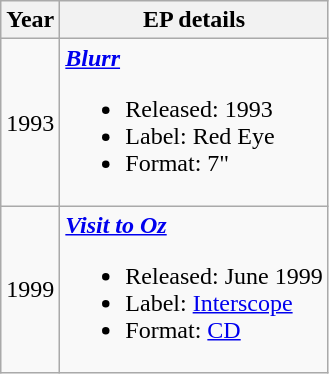<table class ="wikitable">
<tr>
<th>Year</th>
<th>EP details</th>
</tr>
<tr>
<td>1993</td>
<td><strong><em><a href='#'>Blurr</a></em></strong><br><ul><li>Released: 1993</li><li>Label: Red Eye</li><li>Format: 7"</li></ul></td>
</tr>
<tr>
<td>1999</td>
<td><strong><em><a href='#'>Visit to Oz</a></em></strong><br><ul><li>Released: June 1999</li><li>Label: <a href='#'>Interscope</a></li><li>Format: <a href='#'>CD</a></li></ul></td>
</tr>
</table>
